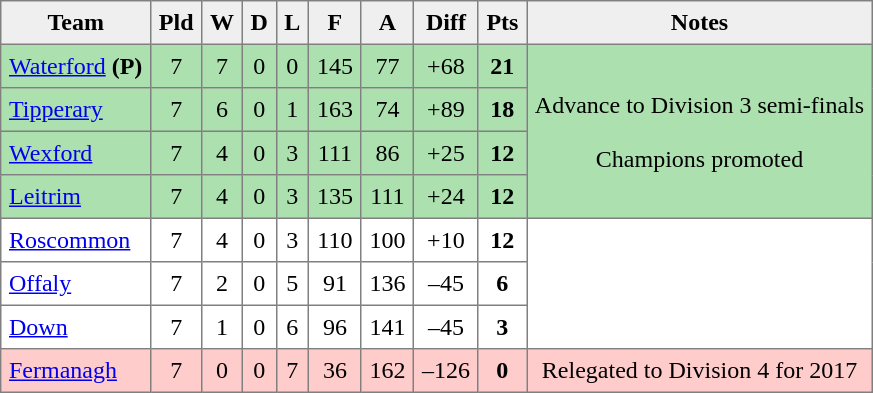<table style=border-collapse:collapse border=1 cellspacing=0 cellpadding=5>
<tr align=center bgcolor=#efefef>
<th>Team</th>
<th>Pld</th>
<th>W</th>
<th>D</th>
<th>L</th>
<th>F</th>
<th>A</th>
<th>Diff</th>
<th>Pts</th>
<th>Notes</th>
</tr>
<tr align=center style="background:#ACE1AF">
<td style="text-align:left;"> <a href='#'>Waterford</a> <strong>(P)</strong></td>
<td>7</td>
<td>7</td>
<td>0</td>
<td>0</td>
<td>145</td>
<td>77</td>
<td>+68</td>
<td><strong>21</strong></td>
<td rowspan=4>Advance to Division 3 semi-finals<br><br>Champions promoted</td>
</tr>
<tr align=center style="background:#ACE1AF;">
<td style="text-align:left;"> <a href='#'>Tipperary</a></td>
<td>7</td>
<td>6</td>
<td>0</td>
<td>1</td>
<td>163</td>
<td>74</td>
<td>+89</td>
<td><strong>18</strong></td>
</tr>
<tr align=center style="background:#ACE1AF;">
<td style="text-align:left;"> <a href='#'>Wexford</a></td>
<td>7</td>
<td>4</td>
<td>0</td>
<td>3</td>
<td>111</td>
<td>86</td>
<td>+25</td>
<td><strong>12</strong></td>
</tr>
<tr align=center style="background:#ACE1AF;">
<td style="text-align:left;"> <a href='#'>Leitrim</a></td>
<td>7</td>
<td>4</td>
<td>0</td>
<td>3</td>
<td>135</td>
<td>111</td>
<td>+24</td>
<td><strong>12</strong></td>
</tr>
<tr align=center style="background:#FFFFFF;">
<td style="text-align:left;"> <a href='#'>Roscommon</a></td>
<td>7</td>
<td>4</td>
<td>0</td>
<td>3</td>
<td>110</td>
<td>100</td>
<td>+10</td>
<td><strong>12</strong></td>
</tr>
<tr align=center style="background:#FFFFFF;">
<td style="text-align:left;"> <a href='#'>Offaly</a></td>
<td>7</td>
<td>2</td>
<td>0</td>
<td>5</td>
<td>91</td>
<td>136</td>
<td>–45</td>
<td><strong>6</strong></td>
</tr>
<tr align=center style="background:#FFFFFF;">
<td style="text-align:left;"> <a href='#'>Down</a></td>
<td>7</td>
<td>1</td>
<td>0</td>
<td>6</td>
<td>96</td>
<td>141</td>
<td>–45</td>
<td><strong>3</strong></td>
</tr>
<tr align=center style="background:#FFCCCC;">
<td style="text-align:left;"> <a href='#'>Fermanagh</a></td>
<td>7</td>
<td>0</td>
<td>0</td>
<td>7</td>
<td>36</td>
<td>162</td>
<td>–126</td>
<td><strong>0</strong></td>
<td>Relegated to Division 4 for 2017</td>
</tr>
</table>
